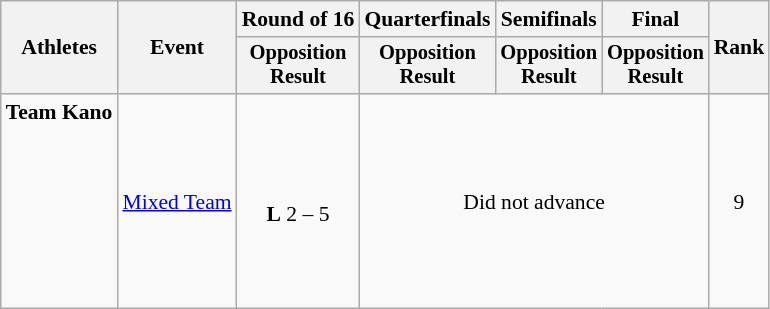<table class="wikitable" style="font-size:90%">
<tr>
<th rowspan="2">Athletes</th>
<th rowspan="2">Event</th>
<th>Round of 16</th>
<th>Quarterfinals</th>
<th>Semifinals</th>
<th>Final</th>
<th rowspan=2>Rank</th>
</tr>
<tr style="font-size:95%">
<th>Opposition<br>Result</th>
<th>Opposition<br>Result</th>
<th>Opposition<br>Result</th>
<th>Opposition<br>Result</th>
</tr>
<tr align=center>
<td align=left><strong>Team Kano</strong><br><br><br><br><br><br><br><br></td>
<td align=left><a href='#'>Mixed Team</a></td>
<td><br><strong>L</strong> 2 – 5</td>
<td colspan=3>Did not advance</td>
<td>9</td>
</tr>
</table>
